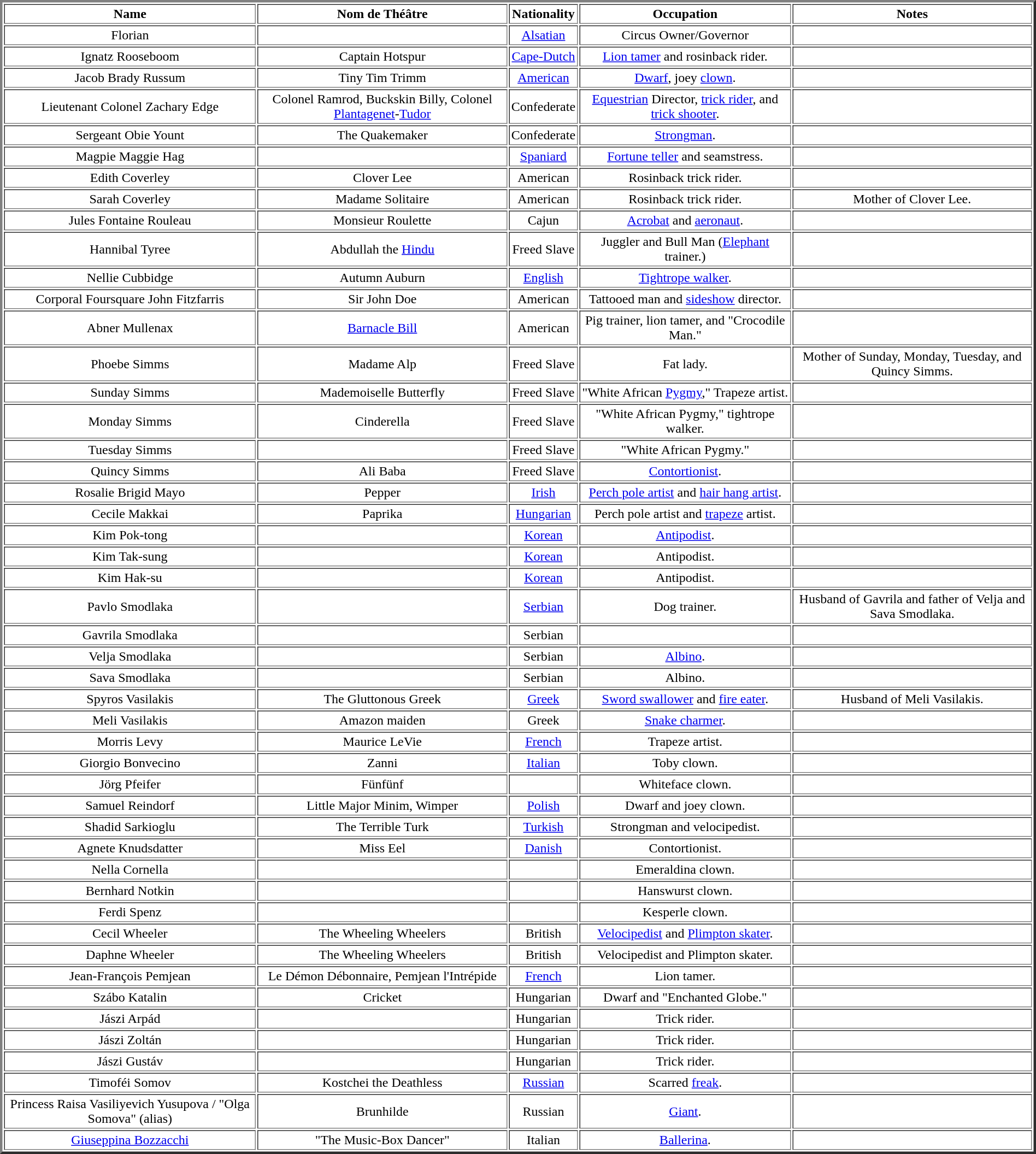<table border="3" cellpadding="2">
<tr>
<th>Name</th>
<th>Nom de Théâtre</th>
<th>Nationality</th>
<th>Occupation</th>
<th>Notes</th>
</tr>
<tr align="center">
<td>Florian</td>
<td></td>
<td><a href='#'>Alsatian</a></td>
<td>Circus Owner/Governor</td>
<td></td>
</tr>
<tr align="center">
<td>Ignatz Rooseboom</td>
<td>Captain Hotspur</td>
<td><a href='#'>Cape-Dutch</a></td>
<td><a href='#'>Lion tamer</a> and rosinback rider.</td>
<td></td>
</tr>
<tr align="center">
<td>Jacob Brady Russum</td>
<td>Tiny Tim Trimm</td>
<td><a href='#'>American</a></td>
<td><a href='#'>Dwarf</a>, joey <a href='#'>clown</a>.</td>
<td></td>
</tr>
<tr align="center">
<td>Lieutenant Colonel Zachary Edge</td>
<td>Colonel Ramrod, Buckskin Billy, Colonel <a href='#'>Plantagenet</a>-<a href='#'>Tudor</a></td>
<td>Confederate</td>
<td><a href='#'>Equestrian</a> Director, <a href='#'>trick rider</a>, and <a href='#'>trick shooter</a>.</td>
<td></td>
</tr>
<tr align="center">
<td>Sergeant Obie Yount</td>
<td>The Quakemaker</td>
<td>Confederate</td>
<td><a href='#'>Strongman</a>.</td>
<td></td>
</tr>
<tr align="center">
<td>Magpie Maggie Hag</td>
<td></td>
<td><a href='#'>Spaniard</a></td>
<td><a href='#'>Fortune teller</a> and seamstress.</td>
<td></td>
</tr>
<tr align="center">
<td>Edith Coverley</td>
<td>Clover Lee</td>
<td>American</td>
<td>Rosinback trick rider.</td>
<td></td>
</tr>
<tr align="center">
<td>Sarah Coverley</td>
<td>Madame Solitaire</td>
<td>American</td>
<td>Rosinback trick rider.</td>
<td>Mother of Clover Lee.</td>
</tr>
<tr align="center">
<td>Jules Fontaine Rouleau</td>
<td>Monsieur Roulette</td>
<td>Cajun</td>
<td><a href='#'>Acrobat</a> and <a href='#'>aeronaut</a>.</td>
<td></td>
</tr>
<tr align="center">
<td>Hannibal Tyree</td>
<td>Abdullah the <a href='#'>Hindu</a></td>
<td>Freed Slave</td>
<td>Juggler and Bull Man (<a href='#'>Elephant</a> trainer.)</td>
<td></td>
</tr>
<tr align="center">
<td>Nellie Cubbidge</td>
<td>Autumn Auburn</td>
<td><a href='#'>English</a></td>
<td><a href='#'>Tightrope walker</a>.</td>
<td></td>
</tr>
<tr align="center">
<td>Corporal Foursquare John Fitzfarris</td>
<td>Sir John Doe</td>
<td>American</td>
<td>Tattooed man and <a href='#'>sideshow</a> director.</td>
<td></td>
</tr>
<tr align="center">
<td>Abner Mullenax</td>
<td><a href='#'>Barnacle Bill</a></td>
<td>American</td>
<td>Pig trainer, lion tamer, and "Crocodile Man."</td>
<td></td>
</tr>
<tr align="center">
<td>Phoebe Simms</td>
<td>Madame Alp</td>
<td>Freed Slave</td>
<td>Fat lady.</td>
<td>Mother of Sunday, Monday, Tuesday, and Quincy Simms.</td>
</tr>
<tr align="center">
<td>Sunday Simms</td>
<td>Mademoiselle Butterfly</td>
<td>Freed Slave</td>
<td>"White African <a href='#'>Pygmy</a>," Trapeze artist.</td>
<td></td>
</tr>
<tr align="center">
<td>Monday Simms</td>
<td>Cinderella</td>
<td>Freed Slave</td>
<td>"White African Pygmy," tightrope walker.</td>
<td></td>
</tr>
<tr align="center">
<td>Tuesday Simms</td>
<td></td>
<td>Freed Slave</td>
<td>"White African Pygmy."</td>
<td></td>
</tr>
<tr align="center">
<td>Quincy Simms</td>
<td>Ali Baba</td>
<td>Freed Slave</td>
<td><a href='#'>Contortionist</a>.</td>
<td></td>
</tr>
<tr align="center">
<td>Rosalie Brigid Mayo</td>
<td>Pepper</td>
<td><a href='#'>Irish</a></td>
<td><a href='#'>Perch pole artist</a> and <a href='#'>hair hang artist</a>.</td>
<td></td>
</tr>
<tr align="center">
<td>Cecile Makkai</td>
<td>Paprika</td>
<td><a href='#'>Hungarian</a></td>
<td>Perch pole artist and <a href='#'>trapeze</a> artist.</td>
<td></td>
</tr>
<tr align="center">
<td>Kim Pok-tong</td>
<td></td>
<td><a href='#'>Korean</a></td>
<td><a href='#'>Antipodist</a>.</td>
<td></td>
</tr>
<tr align="center">
<td>Kim Tak-sung</td>
<td></td>
<td><a href='#'>Korean</a></td>
<td>Antipodist.</td>
<td></td>
</tr>
<tr align="center">
<td>Kim Hak-su</td>
<td></td>
<td><a href='#'>Korean</a></td>
<td>Antipodist.</td>
<td></td>
</tr>
<tr align="center">
<td>Pavlo Smodlaka</td>
<td></td>
<td><a href='#'>Serbian</a></td>
<td>Dog trainer.</td>
<td>Husband of Gavrila and father of Velja and Sava Smodlaka.</td>
</tr>
<tr align="center">
<td>Gavrila Smodlaka</td>
<td></td>
<td>Serbian</td>
<td></td>
<td></td>
</tr>
<tr align="center">
<td>Velja Smodlaka</td>
<td></td>
<td>Serbian</td>
<td><a href='#'>Albino</a>.</td>
<td></td>
</tr>
<tr align="center">
<td>Sava Smodlaka</td>
<td></td>
<td>Serbian</td>
<td>Albino.</td>
<td></td>
</tr>
<tr align="center">
<td>Spyros Vasilakis</td>
<td>The Gluttonous Greek</td>
<td><a href='#'>Greek</a></td>
<td><a href='#'>Sword swallower</a> and <a href='#'>fire eater</a>.</td>
<td>Husband of Meli Vasilakis.</td>
</tr>
<tr align="center">
<td>Meli Vasilakis</td>
<td>Amazon maiden</td>
<td>Greek</td>
<td><a href='#'>Snake charmer</a>.</td>
<td></td>
</tr>
<tr align="center">
<td>Morris Levy</td>
<td>Maurice LeVie</td>
<td><a href='#'>French</a></td>
<td>Trapeze artist.</td>
<td></td>
</tr>
<tr align="center">
<td>Giorgio Bonvecino</td>
<td>Zanni</td>
<td><a href='#'>Italian</a></td>
<td>Toby clown.</td>
<td></td>
</tr>
<tr align="center">
<td>Jörg Pfeifer</td>
<td>Fünfünf</td>
<td></td>
<td>Whiteface clown.</td>
<td></td>
</tr>
<tr align="center">
<td>Samuel Reindorf</td>
<td>Little Major Minim, Wimper</td>
<td><a href='#'>Polish</a></td>
<td>Dwarf and joey clown.</td>
<td></td>
</tr>
<tr align="center">
<td>Shadid Sarkioglu</td>
<td>The Terrible Turk</td>
<td><a href='#'>Turkish</a></td>
<td>Strongman and velocipedist.</td>
<td></td>
</tr>
<tr align="center">
<td>Agnete Knudsdatter</td>
<td>Miss Eel</td>
<td><a href='#'>Danish</a></td>
<td>Contortionist.</td>
<td></td>
</tr>
<tr align="center">
<td>Nella Cornella</td>
<td></td>
<td></td>
<td>Emeraldina clown.</td>
<td></td>
</tr>
<tr align="center">
<td>Bernhard Notkin</td>
<td></td>
<td></td>
<td>Hanswurst clown.</td>
<td></td>
</tr>
<tr align="center">
<td>Ferdi Spenz</td>
<td></td>
<td></td>
<td>Kesperle clown.</td>
<td></td>
</tr>
<tr align="center">
<td>Cecil Wheeler</td>
<td>The Wheeling Wheelers</td>
<td>British</td>
<td><a href='#'>Velocipedist</a> and <a href='#'>Plimpton skater</a>.</td>
<td></td>
</tr>
<tr align="center">
<td>Daphne Wheeler</td>
<td>The Wheeling Wheelers</td>
<td>British</td>
<td>Velocipedist and Plimpton skater.</td>
<td></td>
</tr>
<tr align="center">
<td>Jean-François Pemjean</td>
<td>Le Démon Débonnaire, Pemjean l'Intrépide</td>
<td><a href='#'>French</a></td>
<td>Lion tamer.</td>
<td></td>
</tr>
<tr align="center">
<td>Szábo Katalin</td>
<td>Cricket</td>
<td>Hungarian</td>
<td>Dwarf and "Enchanted Globe."</td>
<td></td>
</tr>
<tr align="center">
<td>Jászi Arpád</td>
<td></td>
<td>Hungarian</td>
<td>Trick rider.</td>
<td></td>
</tr>
<tr align="center">
<td>Jászi Zoltán</td>
<td></td>
<td>Hungarian</td>
<td>Trick rider.</td>
<td></td>
</tr>
<tr align="center">
<td>Jászi Gustáv</td>
<td></td>
<td>Hungarian</td>
<td>Trick rider.</td>
<td></td>
</tr>
<tr align="center">
<td>Timoféi Somov</td>
<td>Kostchei the Deathless</td>
<td><a href='#'>Russian</a></td>
<td>Scarred <a href='#'>freak</a>.</td>
<td></td>
</tr>
<tr align="center">
<td>Princess Raisa Vasiliyevich Yusupova / "Olga Somova" (alias)</td>
<td>Brunhilde</td>
<td>Russian</td>
<td><a href='#'>Giant</a>.</td>
<td></td>
</tr>
<tr align="center">
<td><a href='#'>Giuseppina Bozzacchi</a></td>
<td>"The Music-Box Dancer"</td>
<td>Italian</td>
<td><a href='#'>Ballerina</a>.</td>
<td></td>
</tr>
</table>
